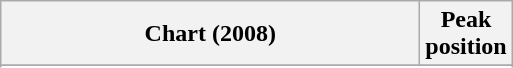<table class="wikitable sortable plainrowheaders" style="text-align:center">
<tr>
<th scope="col" style="width:17em;">Chart (2008)</th>
<th scope="col">Peak<br>position</th>
</tr>
<tr>
</tr>
<tr>
</tr>
</table>
